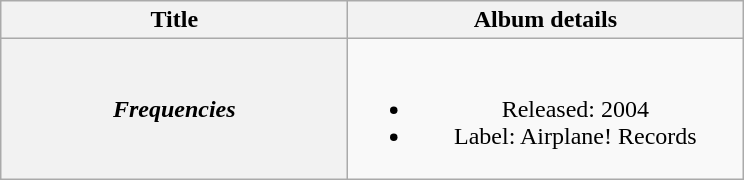<table class="wikitable plainrowheaders" style="text-align:center;">
<tr>
<th scope="col" style="width:14em;">Title</th>
<th scope="col" style="width:16em;">Album details</th>
</tr>
<tr>
<th scope="row"><em>Frequencies</em></th>
<td><br><ul><li>Released: 2004</li><li>Label: Airplane! Records</li></ul></td>
</tr>
</table>
